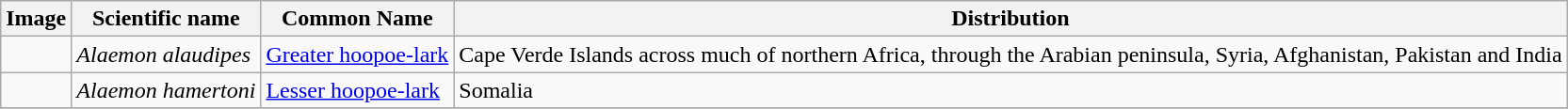<table class="wikitable">
<tr>
<th>Image</th>
<th>Scientific name</th>
<th>Common Name</th>
<th>Distribution</th>
</tr>
<tr>
<td></td>
<td><em>Alaemon alaudipes</em></td>
<td><a href='#'>Greater hoopoe-lark</a></td>
<td>Cape Verde Islands across much of northern Africa, through the Arabian peninsula, Syria, Afghanistan, Pakistan and India</td>
</tr>
<tr>
<td></td>
<td><em>Alaemon hamertoni</em></td>
<td><a href='#'>Lesser hoopoe-lark</a></td>
<td>Somalia</td>
</tr>
<tr>
</tr>
</table>
